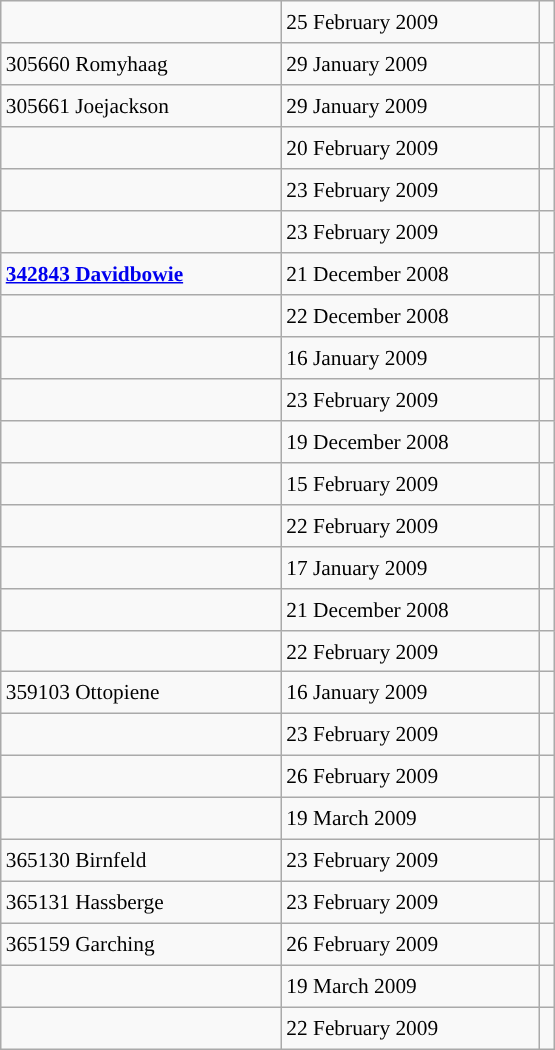<table class="wikitable" style="font-size: 89%; float: left; width: 26em; margin-right: 1em; height: 700px;">
<tr>
<td></td>
<td>25 February 2009</td>
<td></td>
</tr>
<tr>
<td>305660 Romyhaag</td>
<td>29 January 2009</td>
<td></td>
</tr>
<tr>
<td>305661 Joejackson</td>
<td>29 January 2009</td>
<td></td>
</tr>
<tr>
<td></td>
<td>20 February 2009</td>
<td></td>
</tr>
<tr>
<td></td>
<td>23 February 2009</td>
<td></td>
</tr>
<tr>
<td></td>
<td>23 February 2009</td>
<td></td>
</tr>
<tr>
<td><strong><a href='#'>342843 Davidbowie</a></strong></td>
<td>21 December 2008</td>
<td></td>
</tr>
<tr>
<td></td>
<td>22 December 2008</td>
<td></td>
</tr>
<tr>
<td></td>
<td>16 January 2009</td>
<td></td>
</tr>
<tr>
<td></td>
<td>23 February 2009</td>
<td></td>
</tr>
<tr>
<td></td>
<td>19 December 2008</td>
<td></td>
</tr>
<tr>
<td></td>
<td>15 February 2009</td>
<td></td>
</tr>
<tr>
<td></td>
<td>22 February 2009</td>
<td></td>
</tr>
<tr>
<td></td>
<td>17 January 2009</td>
<td></td>
</tr>
<tr>
<td></td>
<td>21 December 2008</td>
<td></td>
</tr>
<tr>
<td></td>
<td>22 February 2009</td>
<td></td>
</tr>
<tr>
<td>359103 Ottopiene</td>
<td>16 January 2009</td>
<td></td>
</tr>
<tr>
<td></td>
<td>23 February 2009</td>
<td></td>
</tr>
<tr>
<td></td>
<td>26 February 2009</td>
<td></td>
</tr>
<tr>
<td></td>
<td>19 March 2009</td>
<td></td>
</tr>
<tr>
<td>365130 Birnfeld</td>
<td>23 February 2009</td>
<td></td>
</tr>
<tr>
<td>365131 Hassberge</td>
<td>23 February 2009</td>
<td></td>
</tr>
<tr>
<td>365159 Garching</td>
<td>26 February 2009</td>
<td></td>
</tr>
<tr>
<td></td>
<td>19 March 2009</td>
<td></td>
</tr>
<tr>
<td></td>
<td>22 February 2009</td>
<td></td>
</tr>
</table>
